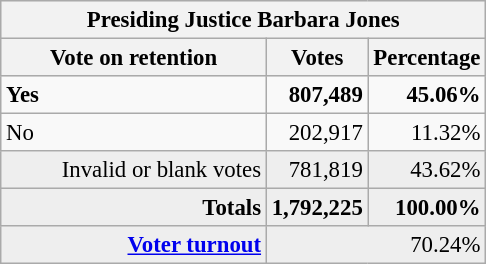<table class="wikitable" style="font-size: 95%;">
<tr style="background-color:#E9E9E9">
<th colspan="3">Presiding Justice Barbara Jones</th>
</tr>
<tr bgcolor="#EEEEEE" align="center">
<th style="width: 170px">Vote on retention</th>
<th style="width: 50px">Votes</th>
<th style="width: 40px">Percentage</th>
</tr>
<tr>
<td><strong>Yes</strong></td>
<td align="right"><strong>807,489</strong></td>
<td align="right"><strong>45.06%</strong></td>
</tr>
<tr>
<td>No</td>
<td align="right">202,917</td>
<td align="right">11.32%</td>
</tr>
<tr bgcolor="#EEEEEE">
<td align="right">Invalid or blank votes</td>
<td align="right">781,819</td>
<td align="right">43.62%</td>
</tr>
<tr bgcolor="#EEEEEE">
<td align="right"><strong>Totals</strong></td>
<td align="right"><strong>1,792,225</strong></td>
<td align="right"><strong>100.00%</strong></td>
</tr>
<tr bgcolor="#EEEEEE">
<td align="right"><strong><a href='#'>Voter turnout</a></strong></td>
<td colspan="2" align="right">70.24%</td>
</tr>
</table>
